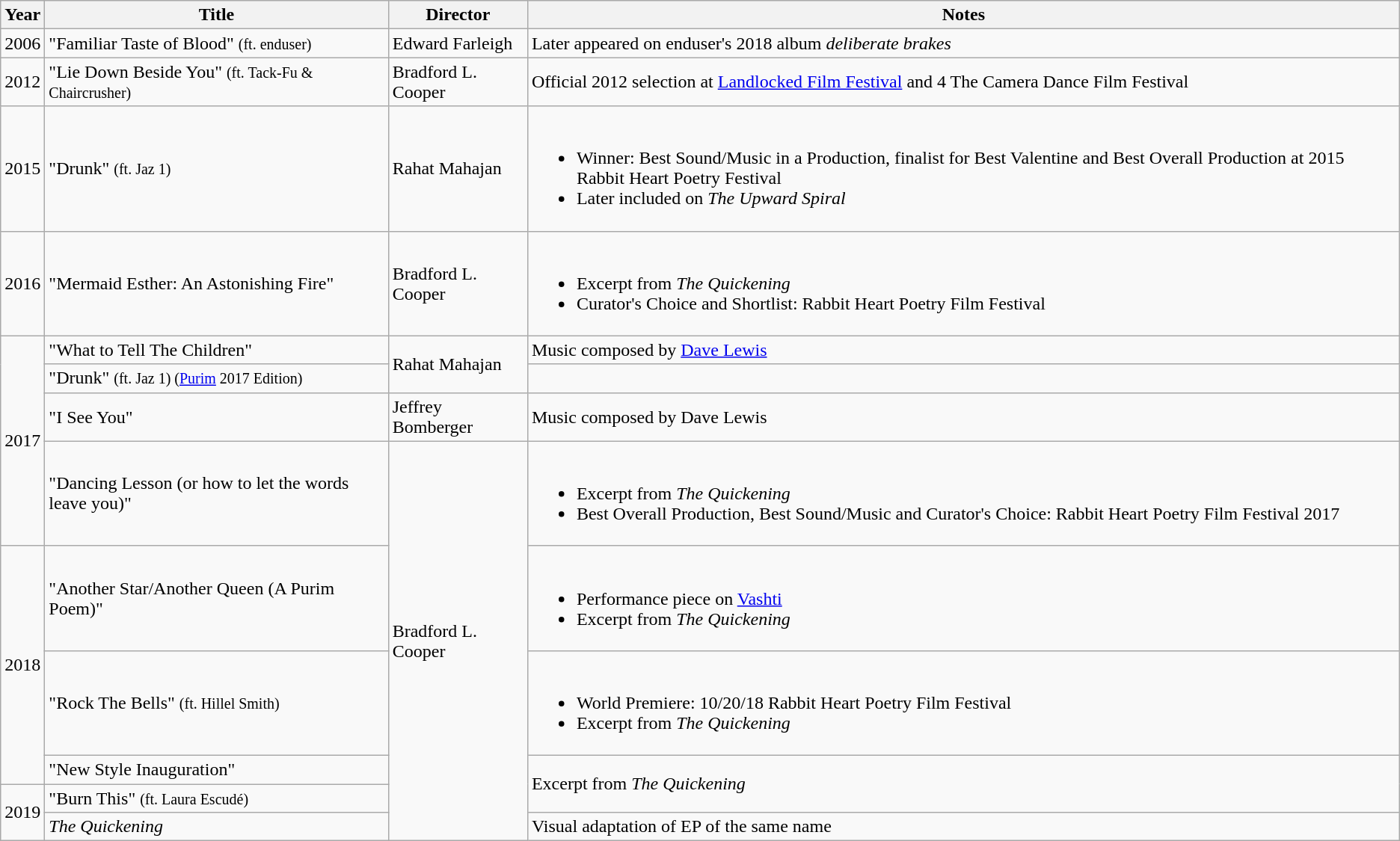<table class="wikitable">
<tr>
<th>Year</th>
<th>Title</th>
<th>Director</th>
<th>Notes</th>
</tr>
<tr>
<td>2006</td>
<td>"Familiar Taste of Blood" <small>(ft. enduser)</small></td>
<td>Edward Farleigh</td>
<td>Later appeared on enduser's 2018 album <em>deliberate brakes</em></td>
</tr>
<tr>
<td>2012</td>
<td>"Lie Down Beside You" <small>(ft. Tack-Fu & Chaircrusher)</small></td>
<td>Bradford L. Cooper</td>
<td>Official 2012 selection at <a href='#'>Landlocked Film Festival</a> and 4 The Camera Dance Film Festival</td>
</tr>
<tr>
<td>2015</td>
<td>"Drunk" <small>(ft. Jaz 1)</small></td>
<td>Rahat Mahajan</td>
<td><br><ul><li>Winner: Best Sound/Music in a Production, finalist for Best Valentine and Best Overall Production at 2015 Rabbit Heart Poetry Festival</li><li>Later included on <em>The Upward Spiral</em></li></ul></td>
</tr>
<tr>
<td>2016</td>
<td>"Mermaid Esther: An Astonishing Fire"</td>
<td>Bradford L. Cooper</td>
<td><br><ul><li>Excerpt from <em>The Quickening</em></li><li>Curator's Choice and Shortlist: Rabbit Heart Poetry Film Festival</li></ul></td>
</tr>
<tr>
<td rowspan="4">2017</td>
<td>"What to Tell The Children"</td>
<td rowspan="2">Rahat Mahajan</td>
<td>Music composed by <a href='#'>Dave Lewis</a></td>
</tr>
<tr>
<td>"Drunk" <small>(ft. Jaz 1) (<a href='#'>Purim</a> 2017 Edition)</small></td>
<td></td>
</tr>
<tr>
<td>"I See You"</td>
<td>Jeffrey Bomberger</td>
<td>Music composed by Dave Lewis</td>
</tr>
<tr>
<td>"Dancing Lesson (or how to let the words leave you)"</td>
<td rowspan="6">Bradford L. Cooper</td>
<td><br><ul><li>Excerpt from <em>The Quickening</em></li><li>Best Overall Production, Best Sound/Music and Curator's Choice: Rabbit Heart Poetry Film Festival 2017</li></ul></td>
</tr>
<tr>
<td rowspan="3">2018</td>
<td>"Another Star/Another Queen (A Purim Poem)"</td>
<td><br><ul><li>Performance piece on <a href='#'>Vashti</a></li><li>Excerpt from <em>The Quickening</em></li></ul></td>
</tr>
<tr>
<td>"Rock The Bells" <small>(ft. Hillel Smith)</small></td>
<td><br><ul><li>World Premiere: 10/20/18 Rabbit Heart Poetry Film Festival</li><li>Excerpt from <em>The Quickening</em></li></ul></td>
</tr>
<tr>
<td>"New Style Inauguration"</td>
<td rowspan="2">Excerpt from <em>The Quickening</em></td>
</tr>
<tr>
<td rowspan="2">2019</td>
<td>"Burn This" <small>(ft. Laura Escudé)</small></td>
</tr>
<tr>
<td><em>The Quickening</em></td>
<td>Visual adaptation of EP of the same name</td>
</tr>
</table>
